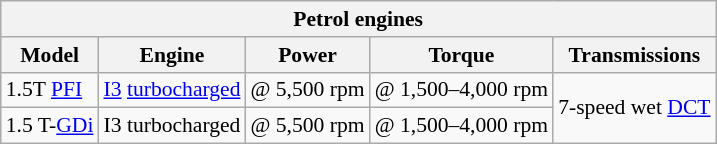<table class="wikitable" style="text-align:left; font-size:90%;">
<tr>
<th colspan="5" style="text-align:center">Petrol engines</th>
</tr>
<tr>
<th>Model</th>
<th>Engine</th>
<th>Power</th>
<th>Torque</th>
<th>Transmissions</th>
</tr>
<tr>
<td>1.5T <a href='#'>PFI</a></td>
<td> <a href='#'>I3</a> <a href='#'>turbocharged</a></td>
<td> @ 5,500 rpm</td>
<td> @ 1,500–4,000 rpm</td>
<td rowspan="2">7-speed wet <a href='#'>DCT</a></td>
</tr>
<tr>
<td>1.5 T-<a href='#'>GDi</a></td>
<td> I3 turbocharged</td>
<td> @ 5,500 rpm</td>
<td> @ 1,500–4,000 rpm</td>
</tr>
</table>
